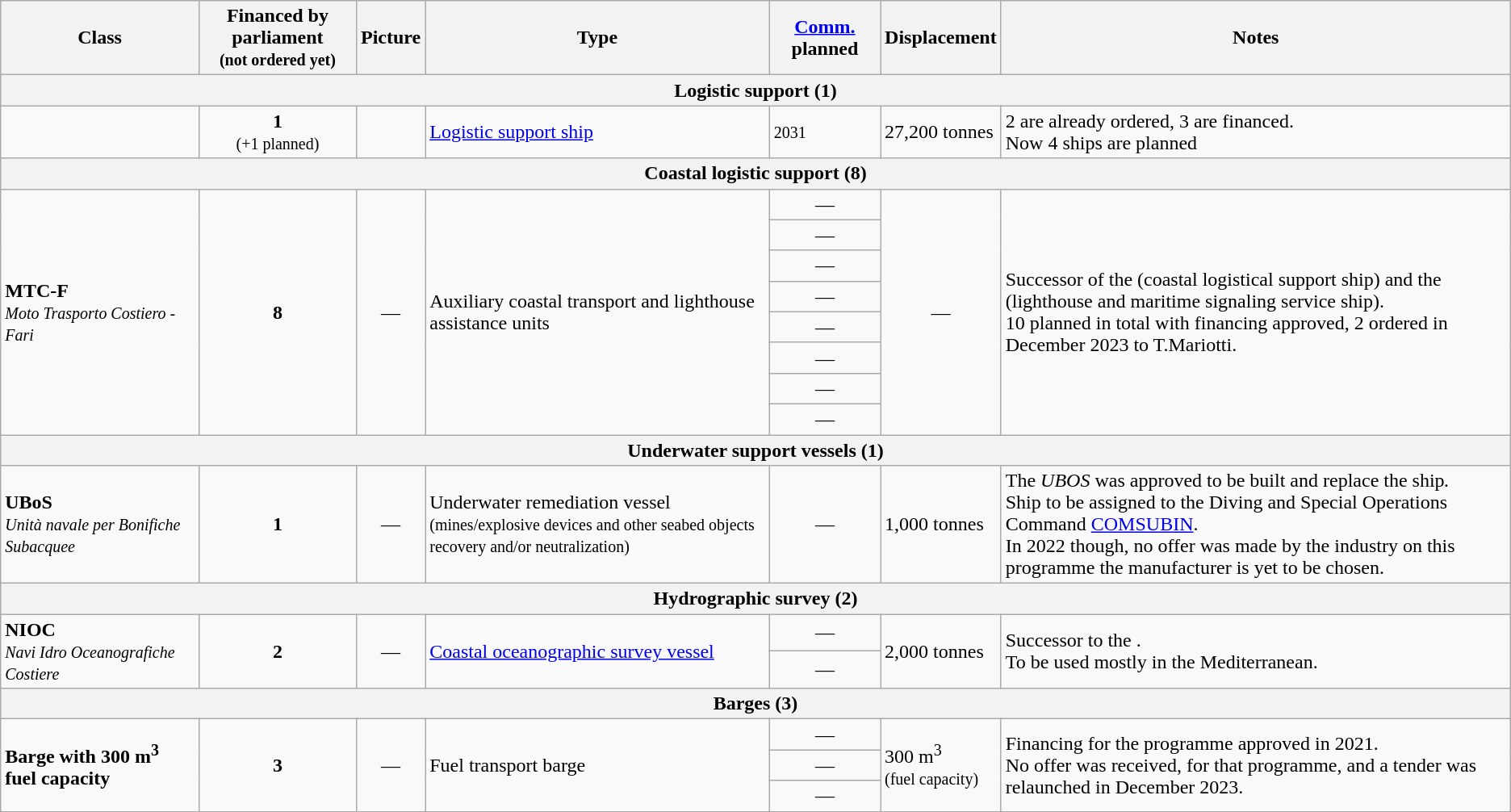<table class="wikitable">
<tr>
<th>Class</th>
<th>Financed by parliament<br><small>(not ordered yet)</small></th>
<th>Picture</th>
<th>Type</th>
<th><a href='#'>Comm.</a> planned</th>
<th>Displacement</th>
<th>Notes</th>
</tr>
<tr>
<th colspan="7"><strong>Logistic support (1)</strong></th>
</tr>
<tr>
<td><strong></strong></td>
<td style="text-align: center;"><strong>1</strong><br><small>(+1 planned)</small></td>
<td></td>
<td><a href='#'>Logistic support ship</a></td>
<td><small>2031</small></td>
<td>27,200 tonnes</td>
<td>2 are already ordered, 3 are financed.<br>Now 4 ships are planned </td>
</tr>
<tr>
<th colspan="7">Coastal logistic support (8)</th>
</tr>
<tr>
<td rowspan="8"><strong>MTC-F</strong><br><em><small>Moto Trasporto Costiero - Fari</small></em></td>
<td rowspan="8" style="text-align: center;"><strong>8</strong></td>
<td rowspan="8" style="text-align: center;">—</td>
<td rowspan="8">Auxiliary coastal transport and lighthouse assistance units</td>
<td style="text-align: center;">—</td>
<td rowspan="8" style="text-align: center;">—</td>
<td rowspan="8">Successor of the  (coastal logistical support ship) and the  (lighthouse and maritime signaling service ship).<br>10 planned in total with financing approved, 2 ordered in December 2023 to T.Mariotti.</td>
</tr>
<tr>
<td style="text-align: center;">—</td>
</tr>
<tr>
<td style="text-align: center;">—</td>
</tr>
<tr>
<td style="text-align: center;">—</td>
</tr>
<tr>
<td style="text-align: center;">—</td>
</tr>
<tr>
<td style="text-align: center;">—</td>
</tr>
<tr>
<td style="text-align: center;">—</td>
</tr>
<tr>
<td style="text-align: center;">—</td>
</tr>
<tr>
<th colspan="7">Underwater support vessels (1)</th>
</tr>
<tr>
<td><strong>UBoS</strong><br><small><em>Unità navale per Bonifiche Subacquee</em></small></td>
<td style="text-align: center;"><strong>1</strong></td>
<td style="text-align: center;">—</td>
<td>Underwater remediation vessel<br><small>(mines/explosive devices and other seabed objects recovery and/or neutralization)</small></td>
<td style="text-align: center;">—</td>
<td>1,000 tonnes</td>
<td>The <em>UBOS</em> was approved to be built and replace the  ship<em>.</em> <br>Ship to be assigned to the Diving and Special Operations Command <a href='#'>COMSUBIN</a>.<br>In 2022 though, no offer was made by the industry on this programme the manufacturer is yet to be chosen.</td>
</tr>
<tr>
<th colspan="7">Hydrographic survey (2)</th>
</tr>
<tr>
<td rowspan="2"><strong>NIOC</strong><br><em><small>Navi Idro Oceanografiche Costiere</small></em></td>
<td rowspan="2" style="text-align: center;"><strong>2</strong></td>
<td rowspan="2" style="text-align: center;">—</td>
<td rowspan="2"><a href='#'>Coastal oceanographic survey vessel</a></td>
<td style="text-align: center;">—</td>
<td rowspan="2">2,000 tonnes</td>
<td rowspan="2">Successor to the .<br>To be used mostly in the Mediterranean.</td>
</tr>
<tr>
<td style="text-align: center;">—</td>
</tr>
<tr>
<th colspan="7">Barges (3)</th>
</tr>
<tr>
<td rowspan="3"><strong>Barge with 300 m<sup>3</sup> fuel capacity</strong></td>
<td rowspan="3" style="text-align: center;"><strong>3</strong></td>
<td rowspan="3" style="text-align: center;">—</td>
<td rowspan="3">Fuel transport barge</td>
<td style="text-align: center;">—</td>
<td rowspan="3">300 m<sup>3</sup><br><small>(fuel capacity)</small></td>
<td rowspan="3">Financing for the programme approved in 2021.<br>No offer was received, for that programme, and a tender was relaunched in December 2023.</td>
</tr>
<tr>
<td style="text-align: center;">—</td>
</tr>
<tr>
<td style="text-align: center;">—</td>
</tr>
</table>
